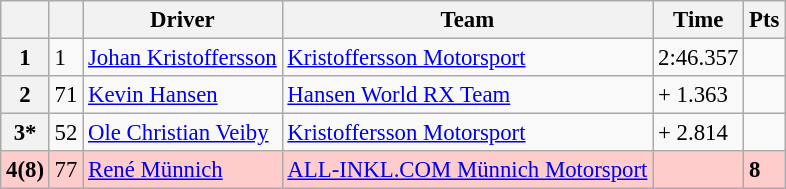<table class="wikitable" style="font-size:95%">
<tr>
<th></th>
<th></th>
<th>Driver</th>
<th>Team</th>
<th>Time</th>
<th>Pts</th>
</tr>
<tr>
<th>1</th>
<td>1</td>
<td> <a href='#'>Johan Kristoffersson</a></td>
<td><a href='#'>Kristoffersson Motorsport</a></td>
<td>2:46.357</td>
<td></td>
</tr>
<tr>
<th>2</th>
<td>71</td>
<td> <a href='#'>Kevin Hansen</a></td>
<td><a href='#'>Hansen World RX Team</a></td>
<td>+ 1.363</td>
<td></td>
</tr>
<tr>
<th>3*</th>
<td>52</td>
<td> <a href='#'>Ole Christian Veiby</a></td>
<td><a href='#'>Kristoffersson Motorsport</a></td>
<td>+ 2.814</td>
<td></td>
</tr>
<tr>
<th style="background:#ffcccc;">4(8)</th>
<td style="background:#ffcccc;">77</td>
<td style="background:#ffcccc;"> <a href='#'>René Münnich</a></td>
<td style="background:#ffcccc;"><a href='#'>ALL-INKL.COM Münnich Motorsport</a></td>
<td style="background:#ffcccc;"><strong></strong></td>
<td style="background:#ffcccc;"><strong>8</strong></td>
</tr>
</table>
